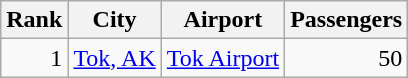<table class="wikitable">
<tr>
<th>Rank</th>
<th>City</th>
<th>Airport</th>
<th>Passengers</th>
</tr>
<tr>
<td align=right>1</td>
<td><a href='#'>Tok, AK</a></td>
<td><a href='#'>Tok Airport</a></td>
<td align="right">50</td>
</tr>
</table>
